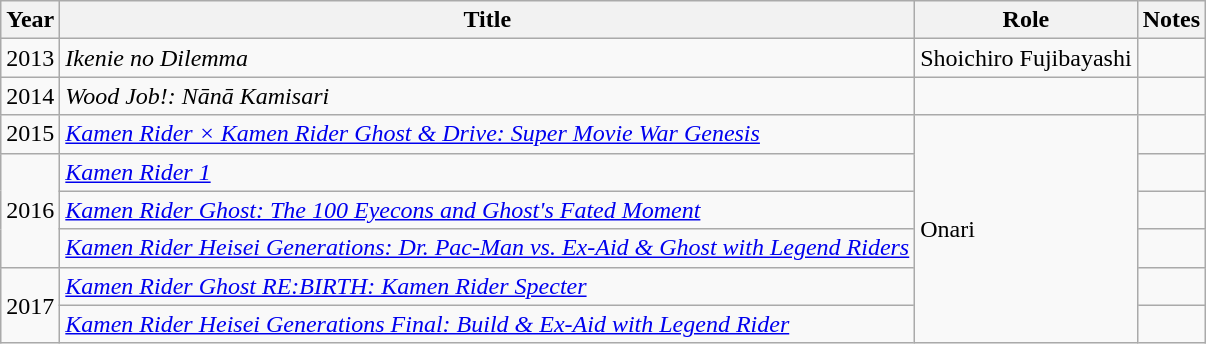<table class="wikitable">
<tr>
<th>Year</th>
<th>Title</th>
<th>Role</th>
<th>Notes</th>
</tr>
<tr>
<td>2013</td>
<td><em>Ikenie no Dilemma</em></td>
<td>Shoichiro Fujibayashi</td>
<td></td>
</tr>
<tr>
<td>2014</td>
<td><em>Wood Job!: Nānā Kamisari</em></td>
<td></td>
<td></td>
</tr>
<tr>
<td>2015</td>
<td><em><a href='#'>Kamen Rider × Kamen Rider Ghost & Drive: Super Movie War Genesis</a></em></td>
<td rowspan="6">Onari</td>
<td></td>
</tr>
<tr>
<td rowspan="3">2016</td>
<td><em><a href='#'>Kamen Rider 1</a></em></td>
<td></td>
</tr>
<tr>
<td><em><a href='#'>Kamen Rider Ghost: The 100 Eyecons and Ghost's Fated Moment</a></em></td>
<td></td>
</tr>
<tr>
<td><em><a href='#'>Kamen Rider Heisei Generations: Dr. Pac-Man vs. Ex-Aid & Ghost with Legend Riders</a></em></td>
<td></td>
</tr>
<tr>
<td rowspan="2">2017</td>
<td><em><a href='#'>Kamen Rider Ghost RE:BIRTH: Kamen Rider Specter</a></em></td>
<td></td>
</tr>
<tr>
<td><em><a href='#'>Kamen Rider Heisei Generations Final: Build & Ex-Aid with Legend Rider</a></em></td>
<td></td>
</tr>
</table>
